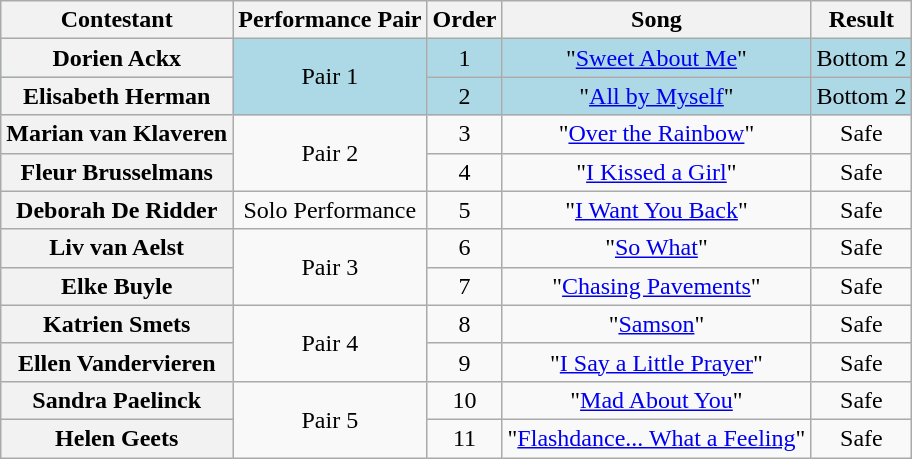<table class="wikitable plainrowheaders" style="text-align:center;">
<tr>
<th scope="col">Contestant</th>
<th scope="col">Performance Pair</th>
<th scope="col">Order</th>
<th scope="col">Song</th>
<th scope="col">Result</th>
</tr>
<tr style = "background:lightblue">
<th scope="row">Dorien Ackx</th>
<td rowspan="2">Pair 1</td>
<td>1</td>
<td>"<a href='#'>Sweet About Me</a>"</td>
<td>Bottom 2</td>
</tr>
<tr style="background:lightblue;">
<th scope="row">Elisabeth Herman</th>
<td>2</td>
<td>"<a href='#'>All by Myself</a>"</td>
<td>Bottom 2</td>
</tr>
<tr>
<th scope="row">Marian van Klaveren</th>
<td rowspan="2">Pair 2</td>
<td>3</td>
<td>"<a href='#'>Over the Rainbow</a>"</td>
<td>Safe</td>
</tr>
<tr>
<th scope="row">Fleur Brusselmans</th>
<td>4</td>
<td>"<a href='#'>I Kissed a Girl</a>"</td>
<td>Safe</td>
</tr>
<tr>
<th scope="row">Deborah De Ridder</th>
<td rowspan="1">Solo Performance</td>
<td>5</td>
<td>"<a href='#'>I Want You Back</a>"</td>
<td>Safe</td>
</tr>
<tr>
<th scope="row">Liv van Aelst</th>
<td rowspan="2">Pair 3</td>
<td>6</td>
<td>"<a href='#'>So What</a>"</td>
<td>Safe</td>
</tr>
<tr>
<th scope="row">Elke Buyle</th>
<td>7</td>
<td>"<a href='#'>Chasing Pavements</a>"</td>
<td>Safe</td>
</tr>
<tr>
<th scope="row">Katrien Smets</th>
<td rowspan="2">Pair 4</td>
<td>8</td>
<td>"<a href='#'>Samson</a>"</td>
<td>Safe</td>
</tr>
<tr>
<th scope="row">Ellen Vandervieren</th>
<td>9</td>
<td>"<a href='#'>I Say a Little Prayer</a>"</td>
<td>Safe</td>
</tr>
<tr>
<th scope="row">Sandra Paelinck</th>
<td rowspan="2">Pair 5</td>
<td>10</td>
<td>"<a href='#'>Mad About You</a>"</td>
<td>Safe</td>
</tr>
<tr>
<th scope="row">Helen Geets</th>
<td>11</td>
<td>"<a href='#'>Flashdance... What a Feeling</a>"</td>
<td>Safe</td>
</tr>
</table>
